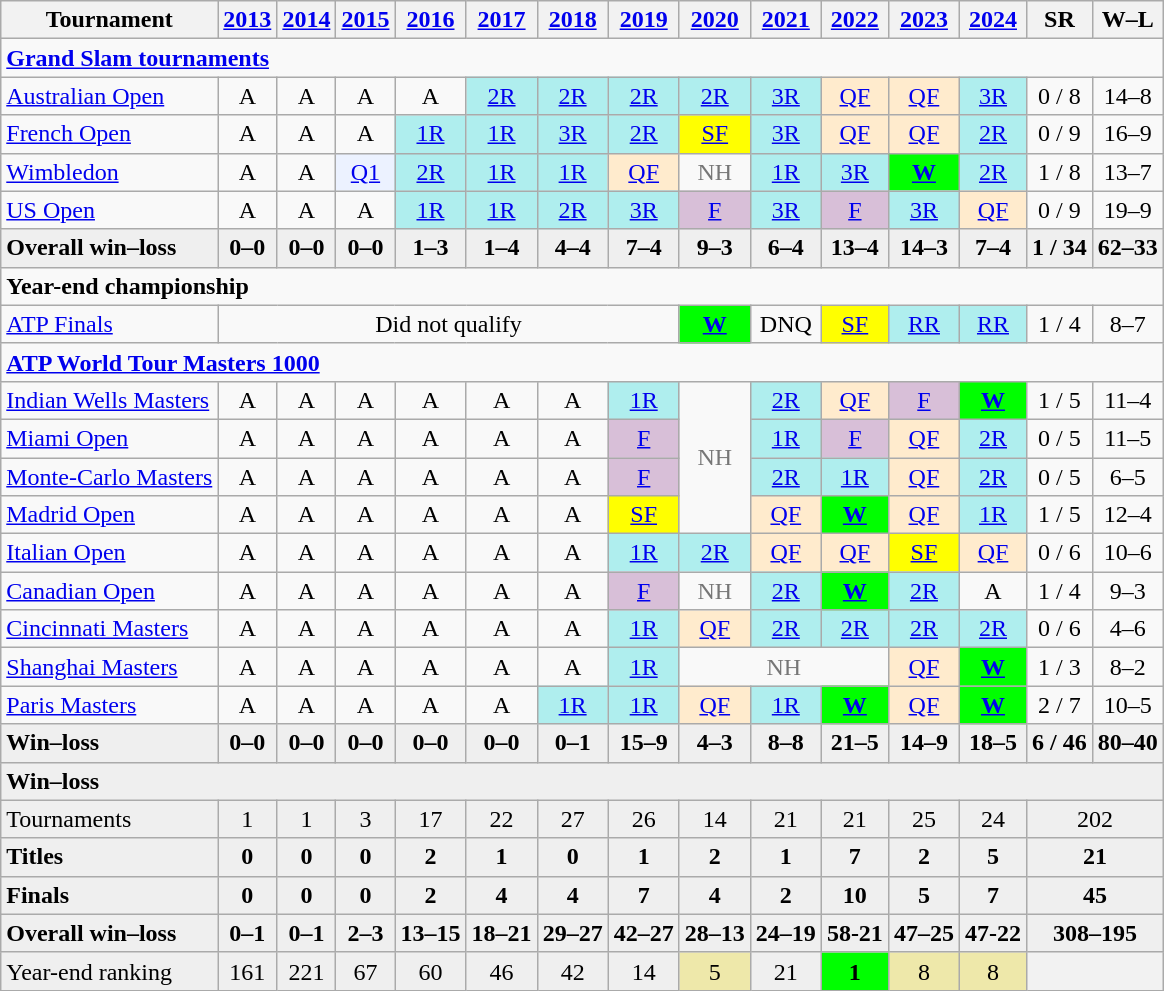<table class="nowrap wikitable" style=text-align:center;>
<tr>
<th>Tournament</th>
<th><a href='#'>2013</a></th>
<th><a href='#'>2014</a></th>
<th><a href='#'>2015</a></th>
<th><a href='#'>2016</a></th>
<th><a href='#'>2017</a></th>
<th><a href='#'>2018</a></th>
<th><a href='#'>2019</a></th>
<th><a href='#'>2020</a></th>
<th><a href='#'>2021</a></th>
<th><a href='#'>2022</a></th>
<th><a href='#'>2023</a></th>
<th><a href='#'>2024</a></th>
<th>SR</th>
<th>W–L</th>
</tr>
<tr>
<td colspan="15" align="left"><strong><a href='#'>Grand Slam tournaments</a></strong></td>
</tr>
<tr>
<td align=left><a href='#'>Australian Open</a></td>
<td>A</td>
<td>A</td>
<td>A</td>
<td>A</td>
<td bgcolor=afeeee><a href='#'>2R</a></td>
<td bgcolor=afeeee><a href='#'>2R</a></td>
<td bgcolor=afeeee><a href='#'>2R</a></td>
<td bgcolor=afeeee><a href='#'>2R</a></td>
<td bgcolor=afeeee><a href='#'>3R</a></td>
<td bgcolor=ffebcd><a href='#'>QF</a></td>
<td bgcolor=ffebcd><a href='#'>QF</a></td>
<td bgcolor=afeeee><a href='#'>3R</a></td>
<td>0 / 8</td>
<td>14–8</td>
</tr>
<tr>
<td align=left><a href='#'>French Open</a></td>
<td>A</td>
<td>A</td>
<td>A</td>
<td bgcolor=afeeee><a href='#'>1R</a></td>
<td bgcolor=afeeee><a href='#'>1R</a></td>
<td bgcolor=afeeee><a href='#'>3R</a></td>
<td bgcolor=afeeee><a href='#'>2R</a></td>
<td bgcolor=yellow><a href='#'>SF</a></td>
<td bgcolor=afeeee><a href='#'>3R</a></td>
<td bgcolor=ffebcd><a href='#'>QF</a></td>
<td bgcolor=ffebcd><a href='#'>QF</a></td>
<td bgcolor=afeeee><a href='#'>2R</a></td>
<td>0 / 9</td>
<td>16–9</td>
</tr>
<tr>
<td align=left><a href='#'>Wimbledon</a></td>
<td>A</td>
<td>A</td>
<td bgcolor=ecf2ff><a href='#'>Q1</a></td>
<td bgcolor=afeeee><a href='#'>2R</a></td>
<td bgcolor=afeeee><a href='#'>1R</a></td>
<td bgcolor=afeeee><a href='#'>1R</a></td>
<td bgcolor=ffebcd><a href='#'>QF</a></td>
<td style=color:#767676>NH</td>
<td bgcolor=afeeee><a href='#'>1R</a></td>
<td bgcolor=afeeee><a href='#'>3R</a></td>
<td bgcolor=lime><strong><a href='#'>W</a></strong></td>
<td bgcolor=afeeee><a href='#'>2R</a></td>
<td>1 / 8</td>
<td>13–7</td>
</tr>
<tr>
<td align=left><a href='#'>US Open</a></td>
<td>A</td>
<td>A</td>
<td>A</td>
<td bgcolor=afeeee><a href='#'>1R</a></td>
<td bgcolor=afeeee><a href='#'>1R</a></td>
<td bgcolor=afeeee><a href='#'>2R</a></td>
<td bgcolor=afeeee><a href='#'>3R</a></td>
<td bgcolor=thistle><a href='#'>F</a></td>
<td bgcolor=afeeee><a href='#'>3R</a></td>
<td bgcolor=thistle><a href='#'>F</a></td>
<td bgcolor=afeeee><a href='#'>3R</a></td>
<td bgcolor=ffebcd><a href='#'>QF</a></td>
<td>0 / 9</td>
<td>19–9</td>
</tr>
<tr style=font-weight:bold;background:#efefef>
<td style=text-align:left>Overall win–loss</td>
<td>0–0</td>
<td>0–0</td>
<td>0–0</td>
<td>1–3</td>
<td>1–4</td>
<td>4–4</td>
<td>7–4</td>
<td>9–3</td>
<td>6–4</td>
<td>13–4</td>
<td>14–3</td>
<td>7–4</td>
<td>1 / 34</td>
<td>62–33</td>
</tr>
<tr>
<td colspan="15" align="left"><strong>Year-end championship</strong></td>
</tr>
<tr>
<td align=left><a href='#'>ATP Finals</a></td>
<td colspan=7>Did not qualify</td>
<td bgcolor=lime><strong><a href='#'>W</a></strong></td>
<td>DNQ</td>
<td bgcolor=yellow><a href='#'>SF</a></td>
<td bgcolor=afeeee><a href='#'>RR</a></td>
<td bgcolor=afeeee><a href='#'>RR</a></td>
<td>1 / 4</td>
<td>8–7</td>
</tr>
<tr>
<td colspan="15" align="left"><strong><a href='#'>ATP World Tour Masters 1000</a></strong></td>
</tr>
<tr>
<td align=left><a href='#'>Indian Wells Masters</a></td>
<td>A</td>
<td>A</td>
<td>A</td>
<td>A</td>
<td>A</td>
<td>A</td>
<td bgcolor=afeeee><a href='#'>1R</a></td>
<td rowspan=4 style="color:#767676">NH</td>
<td bgcolor=afeeee><a href='#'>2R</a></td>
<td bgcolor=ffebcd><a href='#'>QF</a></td>
<td bgcolor=thistle><a href='#'>F</a></td>
<td bgcolor=lime><a href='#'><strong>W</strong></a></td>
<td>1 / 5</td>
<td>11–4</td>
</tr>
<tr>
<td align=left><a href='#'>Miami Open</a></td>
<td>A</td>
<td>A</td>
<td>A</td>
<td>A</td>
<td>A</td>
<td>A</td>
<td bgcolor=thistle><a href='#'>F</a></td>
<td bgcolor=afeeee><a href='#'>1R</a></td>
<td bgcolor=thistle><a href='#'>F</a></td>
<td bgcolor=ffebcd><a href='#'>QF</a></td>
<td bgcolor=afeeee><a href='#'>2R</a></td>
<td>0 / 5</td>
<td>11–5</td>
</tr>
<tr>
<td align=left><a href='#'>Monte-Carlo Masters</a></td>
<td>A</td>
<td>A</td>
<td>A</td>
<td>A</td>
<td>A</td>
<td>A</td>
<td bgcolor=thistle><a href='#'>F</a></td>
<td bgcolor=afeeee><a href='#'>2R</a></td>
<td bgcolor=afeeee><a href='#'>1R</a></td>
<td bgcolor=ffebcd><a href='#'>QF</a></td>
<td bgcolor=afeeee><a href='#'>2R</a></td>
<td>0 / 5</td>
<td>6–5</td>
</tr>
<tr>
<td align=left><a href='#'>Madrid Open</a></td>
<td>A</td>
<td>A</td>
<td>A</td>
<td>A</td>
<td>A</td>
<td>A</td>
<td bgcolor=yellow><a href='#'>SF</a></td>
<td bgcolor=ffebcd><a href='#'>QF</a></td>
<td bgcolor=lime><strong><a href='#'>W</a></strong></td>
<td bgcolor=ffebcd><a href='#'>QF</a></td>
<td bgcolor=afeeee><a href='#'>1R</a></td>
<td>1 / 5</td>
<td>12–4</td>
</tr>
<tr>
<td align=left><a href='#'>Italian Open</a></td>
<td>A</td>
<td>A</td>
<td>A</td>
<td>A</td>
<td>A</td>
<td>A</td>
<td bgcolor=afeeee><a href='#'>1R</a></td>
<td bgcolor=afeeee><a href='#'>2R</a></td>
<td bgcolor=ffebcd><a href='#'>QF</a></td>
<td bgcolor=ffebcd><a href='#'>QF</a></td>
<td bgcolor=yellow><a href='#'>SF</a></td>
<td bgcolor=ffebcd><a href='#'>QF</a></td>
<td>0 / 6</td>
<td>10–6</td>
</tr>
<tr>
<td align=left><a href='#'>Canadian Open</a></td>
<td>A</td>
<td>A</td>
<td>A</td>
<td>A</td>
<td>A</td>
<td>A</td>
<td bgcolor=thistle><a href='#'>F</a></td>
<td style=color:#767676>NH</td>
<td bgcolor=afeeee><a href='#'>2R</a></td>
<td bgcolor=lime><strong><a href='#'>W</a></strong></td>
<td bgcolor=afeeee><a href='#'>2R</a></td>
<td>A</td>
<td>1 / 4</td>
<td>9–3</td>
</tr>
<tr>
<td align=left><a href='#'>Cincinnati Masters</a></td>
<td>A</td>
<td>A</td>
<td>A</td>
<td>A</td>
<td>A</td>
<td>A</td>
<td bgcolor=afeeee><a href='#'>1R</a></td>
<td bgcolor=ffebcd><a href='#'>QF</a></td>
<td bgcolor=afeeee><a href='#'>2R</a></td>
<td bgcolor=afeeee><a href='#'>2R</a></td>
<td bgcolor=afeeee><a href='#'>2R</a></td>
<td bgcolor=afeeee><a href='#'>2R</a></td>
<td>0 / 6</td>
<td>4–6</td>
</tr>
<tr>
<td align=left><a href='#'>Shanghai Masters</a></td>
<td>A</td>
<td>A</td>
<td>A</td>
<td>A</td>
<td>A</td>
<td>A</td>
<td bgcolor=afeeee><a href='#'>1R</a></td>
<td colspan="3" style="color:#767676">NH</td>
<td bgcolor=ffebcd><a href='#'>QF</a></td>
<td bgcolor=lime><strong><a href='#'>W</a></strong></td>
<td>1 / 3</td>
<td>8–2</td>
</tr>
<tr>
<td align=left><a href='#'>Paris Masters</a></td>
<td>A</td>
<td>A</td>
<td>A</td>
<td>A</td>
<td>A</td>
<td bgcolor=afeeee><a href='#'>1R</a></td>
<td bgcolor=afeeee><a href='#'>1R</a></td>
<td bgcolor=ffebcd><a href='#'>QF</a></td>
<td bgcolor=afeeee><a href='#'>1R</a></td>
<td bgcolor=lime><strong><a href='#'>W</a></strong></td>
<td bgcolor=ffebcd><a href='#'>QF</a></td>
<td bgcolor=lime><strong><a href='#'>W</a></strong></td>
<td>2 / 7</td>
<td>10–5</td>
</tr>
<tr style=font-weight:bold;background:#efefef>
<td style=text-align:left>Win–loss</td>
<td>0–0</td>
<td>0–0</td>
<td>0–0</td>
<td>0–0</td>
<td>0–0</td>
<td>0–1</td>
<td>15–9</td>
<td>4–3</td>
<td>8–8</td>
<td>21–5</td>
<td>14–9</td>
<td>18–5</td>
<td>6 / 46</td>
<td>80–40</td>
</tr>
<tr style=font-weight:bold;background:#efefef>
<td colspan="15" style="text-align:left">Win–loss</td>
</tr>
<tr bgcolor=efefef>
<td align=left>Tournaments</td>
<td>1</td>
<td>1</td>
<td>3</td>
<td>17</td>
<td>22</td>
<td>27</td>
<td>26</td>
<td>14</td>
<td>21</td>
<td>21</td>
<td>25</td>
<td>24</td>
<td colspan="2">202</td>
</tr>
<tr style=font-weight:bold;background:#efefef>
<td style=text-align:left>Titles</td>
<td>0</td>
<td>0</td>
<td>0</td>
<td>2</td>
<td>1</td>
<td>0</td>
<td>1</td>
<td>2</td>
<td>1</td>
<td>7</td>
<td>2</td>
<td>5</td>
<td colspan="2">21</td>
</tr>
<tr style=font-weight:bold;background:#efefef>
<td style=text-align:left>Finals</td>
<td>0</td>
<td>0</td>
<td>0</td>
<td>2</td>
<td>4</td>
<td>4</td>
<td>7</td>
<td>4</td>
<td>2</td>
<td>10</td>
<td>5</td>
<td>7</td>
<td colspan="2">45</td>
</tr>
<tr style=font-weight:bold;background:#efefef>
<td style=text-align:left>Overall win–loss</td>
<td>0–1</td>
<td>0–1</td>
<td>2–3</td>
<td>13–15</td>
<td>18–21</td>
<td>29–27</td>
<td>42–27</td>
<td>28–13</td>
<td>24–19</td>
<td>58-21</td>
<td>47–25</td>
<td>47-22</td>
<td colspan="2">308–195</td>
</tr>
<tr bgcolor=efefef>
<td style=text-align:left>Year-end ranking</td>
<td>161</td>
<td>221</td>
<td>67</td>
<td>60</td>
<td>46</td>
<td>42</td>
<td>14</td>
<td bgcolor=eee8aa>5</td>
<td>21</td>
<td bgcolor=lime><strong>1</strong></td>
<td bgcolor=eee8aa>8</td>
<td bgcolor=eee8aa>8</td>
<th colspan="2"></th>
</tr>
</table>
